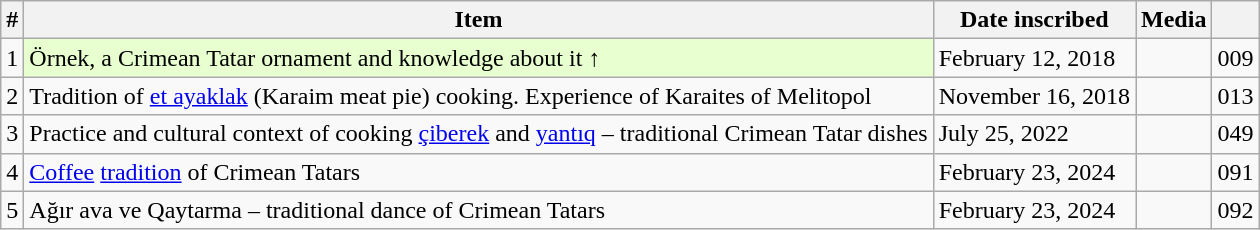<table class="wikitable">
<tr>
<th>#</th>
<th>Item</th>
<th>Date inscribed</th>
<th>Media</th>
<th></th>
</tr>
<tr>
<td>1</td>
<td style="background:#E8FFD0;">Örnek, a Crimean Tatar ornament and knowledge about it ↑</td>
<td>February 12, 2018</td>
<td></td>
<td>009</td>
</tr>
<tr>
<td>2</td>
<td>Tradition of <a href='#'>et ayaklak</a> (Karaim meat pie) cooking. Experience of Karaites of Melitopol</td>
<td>November 16, 2018</td>
<td></td>
<td>013</td>
</tr>
<tr>
<td>3</td>
<td>Practice and cultural context of cooking <a href='#'>çiberek</a> and <a href='#'>yantıq</a> – traditional Crimean Tatar dishes</td>
<td>July 25, 2022</td>
<td></td>
<td>049</td>
</tr>
<tr>
<td>4</td>
<td><a href='#'>Coffee</a> <a href='#'>tradition</a> of Crimean Tatars</td>
<td>February 23, 2024</td>
<td></td>
<td>091</td>
</tr>
<tr>
<td>5</td>
<td>Ağır ava ve Qaytarma – traditional dance of Crimean Tatars</td>
<td>February 23, 2024</td>
<td></td>
<td>092</td>
</tr>
</table>
